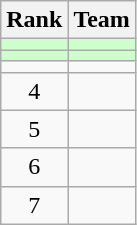<table class="wikitable">
<tr>
<th>Rank</th>
<th>Team</th>
</tr>
<tr bgcolor=#ccffcc>
<td align=center></td>
<td></td>
</tr>
<tr bgcolor=#ccffcc>
<td align=center></td>
<td></td>
</tr>
<tr>
<td align=center></td>
<td></td>
</tr>
<tr>
<td align=center>4</td>
<td></td>
</tr>
<tr>
<td align=center>5</td>
<td></td>
</tr>
<tr>
<td align=center>6</td>
<td></td>
</tr>
<tr>
<td align=center>7</td>
<td></td>
</tr>
</table>
